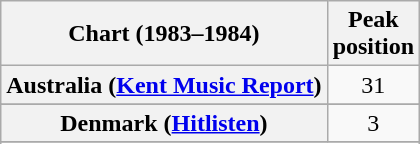<table class="wikitable sortable plainrowheaders" style="text-align:center">
<tr>
<th>Chart (1983–1984)</th>
<th>Peak<br>position</th>
</tr>
<tr>
<th scope="row">Australia (<a href='#'>Kent Music Report</a>)</th>
<td style="text-align:center;">31</td>
</tr>
<tr>
</tr>
<tr>
</tr>
<tr>
<th scope="row">Denmark (<a href='#'>Hitlisten</a>)</th>
<td>3</td>
</tr>
<tr>
</tr>
<tr>
</tr>
<tr>
</tr>
<tr>
</tr>
<tr>
</tr>
<tr>
</tr>
<tr>
</tr>
<tr>
</tr>
<tr>
</tr>
</table>
